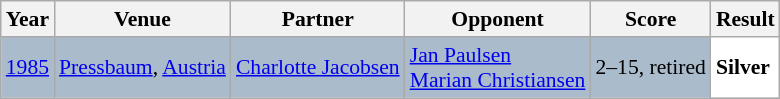<table class="sortable wikitable" style="font-size: 90%;">
<tr>
<th>Year</th>
<th>Venue</th>
<th>Partner</th>
<th>Opponent</th>
<th>Score</th>
<th>Result</th>
</tr>
<tr style="background:#AABBCC">
<td align="center"><a href='#'>1985</a></td>
<td align="left"><a href='#'>Pressbaum</a>, <a href='#'>Austria</a></td>
<td align="left"> <a href='#'>Charlotte Jacobsen</a></td>
<td align="left"> <a href='#'>Jan Paulsen</a> <br>  <a href='#'>Marian Christiansen</a></td>
<td align="left">2–15, retired</td>
<td style="text-align:left; background:white"> <strong>Silver</strong></td>
</tr>
</table>
